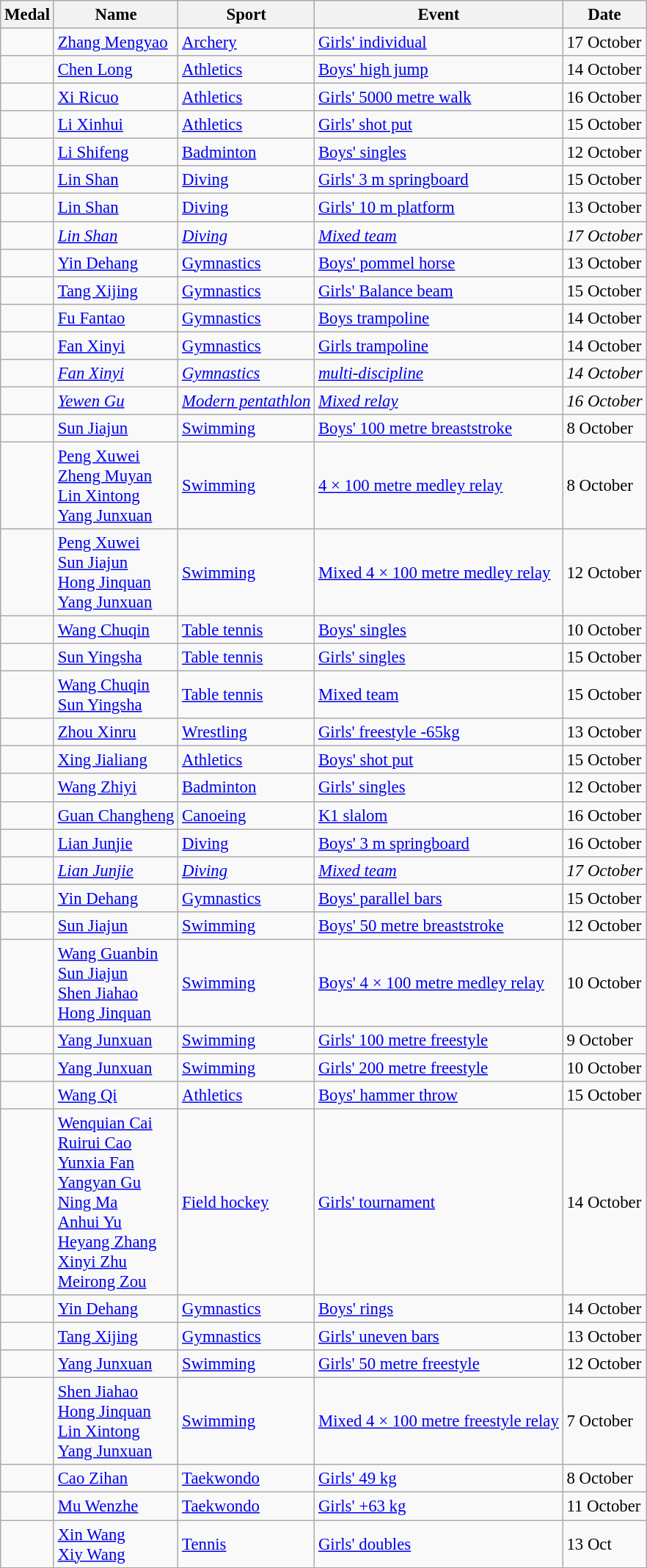<table class="wikitable sortable"  style="font-size:95%">
<tr>
<th>Medal</th>
<th>Name</th>
<th>Sport</th>
<th>Event</th>
<th>Date</th>
</tr>
<tr>
<td></td>
<td><a href='#'>Zhang Mengyao</a></td>
<td><a href='#'>Archery</a></td>
<td><a href='#'>Girls' individual</a></td>
<td>17 October</td>
</tr>
<tr>
<td></td>
<td><a href='#'>Chen Long</a></td>
<td><a href='#'>Athletics</a></td>
<td><a href='#'>Boys' high jump</a></td>
<td>14 October</td>
</tr>
<tr>
<td></td>
<td><a href='#'>Xi Ricuo</a></td>
<td><a href='#'>Athletics</a></td>
<td><a href='#'>Girls' 5000 metre walk</a></td>
<td>16 October</td>
</tr>
<tr>
<td></td>
<td><a href='#'>Li Xinhui</a></td>
<td><a href='#'>Athletics</a></td>
<td><a href='#'>Girls' shot put</a></td>
<td>15 October</td>
</tr>
<tr>
<td></td>
<td><a href='#'>Li Shifeng</a></td>
<td><a href='#'>Badminton</a></td>
<td><a href='#'>Boys' singles</a></td>
<td>12 October</td>
</tr>
<tr>
<td></td>
<td><a href='#'>Lin Shan</a></td>
<td><a href='#'>Diving</a></td>
<td><a href='#'>Girls' 3 m springboard</a></td>
<td>15 October</td>
</tr>
<tr>
<td></td>
<td><a href='#'>Lin Shan</a></td>
<td><a href='#'>Diving</a></td>
<td><a href='#'>Girls' 10 m platform</a></td>
<td>13 October</td>
</tr>
<tr>
<td><em></em></td>
<td><em><a href='#'>Lin Shan</a></em></td>
<td><em><a href='#'>Diving</a></em></td>
<td><em><a href='#'>Mixed team</a></em></td>
<td><em>17 October</em></td>
</tr>
<tr>
<td></td>
<td><a href='#'>Yin Dehang</a></td>
<td><a href='#'>Gymnastics</a></td>
<td><a href='#'>Boys' pommel horse</a></td>
<td>13 October</td>
</tr>
<tr>
<td></td>
<td><a href='#'>Tang Xijing</a></td>
<td><a href='#'>Gymnastics</a></td>
<td><a href='#'>Girls' Balance beam</a></td>
<td>15 October</td>
</tr>
<tr>
<td></td>
<td><a href='#'>Fu Fantao</a></td>
<td><a href='#'>Gymnastics</a></td>
<td><a href='#'>Boys trampoline</a></td>
<td>14 October</td>
</tr>
<tr>
<td></td>
<td><a href='#'>Fan Xinyi</a></td>
<td><a href='#'>Gymnastics</a></td>
<td><a href='#'>Girls trampoline</a></td>
<td>14 October</td>
</tr>
<tr>
<td><em></em></td>
<td><em><a href='#'>Fan Xinyi</a></em></td>
<td><em><a href='#'>Gymnastics</a></em></td>
<td><em><a href='#'>multi-discipline</a></em></td>
<td><em>14 October</em></td>
</tr>
<tr>
<td><em></em></td>
<td><em><a href='#'>Yewen Gu</a></em></td>
<td><em><a href='#'>Modern pentathlon</a></em></td>
<td><em><a href='#'>Mixed relay</a></em></td>
<td><em>16 October</em></td>
</tr>
<tr>
<td></td>
<td><a href='#'>Sun Jiajun</a></td>
<td><a href='#'>Swimming</a></td>
<td><a href='#'>Boys' 100 metre breaststroke</a></td>
<td>8 October</td>
</tr>
<tr>
<td></td>
<td><a href='#'>Peng Xuwei</a> <br><a href='#'>Zheng Muyan</a> <br><a href='#'>Lin Xintong</a> <br><a href='#'>Yang Junxuan</a></td>
<td><a href='#'>Swimming</a></td>
<td><a href='#'>4 × 100 metre medley relay</a></td>
<td>8 October</td>
</tr>
<tr>
<td></td>
<td><a href='#'>Peng Xuwei</a> <br><a href='#'>Sun Jiajun</a> <br><a href='#'>Hong Jinquan</a> <br><a href='#'>Yang Junxuan</a></td>
<td><a href='#'>Swimming</a></td>
<td><a href='#'>Mixed 4 × 100 metre medley relay</a></td>
<td>12 October</td>
</tr>
<tr>
<td></td>
<td><a href='#'>Wang Chuqin</a></td>
<td><a href='#'>Table tennis</a></td>
<td><a href='#'>Boys' singles</a></td>
<td>10 October</td>
</tr>
<tr>
<td></td>
<td><a href='#'>Sun Yingsha</a></td>
<td><a href='#'>Table tennis</a></td>
<td><a href='#'>Girls' singles</a></td>
<td>15 October</td>
</tr>
<tr>
<td></td>
<td><a href='#'>Wang Chuqin</a><br><a href='#'>Sun Yingsha</a></td>
<td><a href='#'>Table tennis</a></td>
<td><a href='#'>Mixed team</a></td>
<td>15 October</td>
</tr>
<tr>
<td></td>
<td><a href='#'>Zhou Xinru</a></td>
<td><a href='#'>Wrestling</a></td>
<td><a href='#'>Girls' freestyle -65kg</a></td>
<td>13 October</td>
</tr>
<tr>
<td></td>
<td><a href='#'>Xing Jialiang</a></td>
<td><a href='#'>Athletics</a></td>
<td><a href='#'>Boys' shot put</a></td>
<td>15 October</td>
</tr>
<tr>
<td></td>
<td><a href='#'>Wang Zhiyi</a></td>
<td><a href='#'>Badminton</a></td>
<td><a href='#'>Girls' singles</a></td>
<td>12 October</td>
</tr>
<tr>
<td></td>
<td><a href='#'>Guan Changheng</a></td>
<td><a href='#'>Canoeing</a></td>
<td><a href='#'>K1 slalom</a></td>
<td>16 October</td>
</tr>
<tr>
<td></td>
<td><a href='#'>Lian Junjie</a></td>
<td><a href='#'>Diving</a></td>
<td><a href='#'>Boys' 3 m springboard</a></td>
<td>16 October</td>
</tr>
<tr>
<td><em></em></td>
<td><em><a href='#'>Lian Junjie</a></em></td>
<td><em><a href='#'>Diving</a></em></td>
<td><em><a href='#'>Mixed team</a></em></td>
<td><em>17 October</em></td>
</tr>
<tr>
<td></td>
<td><a href='#'>Yin Dehang</a></td>
<td><a href='#'>Gymnastics</a></td>
<td><a href='#'>Boys' parallel bars</a></td>
<td>15 October</td>
</tr>
<tr>
<td></td>
<td><a href='#'>Sun Jiajun</a></td>
<td><a href='#'>Swimming</a></td>
<td><a href='#'>Boys' 50 metre breaststroke</a></td>
<td>12 October</td>
</tr>
<tr>
<td></td>
<td><a href='#'>Wang Guanbin</a> <br><a href='#'>Sun Jiajun</a><br><a href='#'>Shen Jiahao</a><br><a href='#'>Hong Jinquan</a></td>
<td><a href='#'>Swimming</a></td>
<td><a href='#'>Boys' 4 × 100 metre medley relay</a></td>
<td>10 October</td>
</tr>
<tr>
<td></td>
<td><a href='#'>Yang Junxuan</a></td>
<td><a href='#'>Swimming</a></td>
<td><a href='#'>Girls' 100 metre freestyle</a></td>
<td>9 October</td>
</tr>
<tr>
<td></td>
<td><a href='#'>Yang Junxuan</a></td>
<td><a href='#'>Swimming</a></td>
<td><a href='#'>Girls' 200 metre freestyle</a></td>
<td>10 October</td>
</tr>
<tr>
<td></td>
<td><a href='#'>Wang Qi</a></td>
<td><a href='#'>Athletics</a></td>
<td><a href='#'>Boys' hammer throw</a></td>
<td>15 October</td>
</tr>
<tr>
<td></td>
<td><a href='#'>Wenquian Cai</a><br><a href='#'>Ruirui Cao</a><br><a href='#'>Yunxia Fan</a><br><a href='#'>Yangyan Gu</a><br><a href='#'>Ning Ma</a><br><a href='#'>Anhui Yu</a><br><a href='#'>Heyang Zhang</a><br><a href='#'>Xinyi Zhu</a><br><a href='#'>Meirong Zou</a></td>
<td><a href='#'>Field hockey</a></td>
<td><a href='#'>Girls' tournament</a></td>
<td>14 October</td>
</tr>
<tr>
<td></td>
<td><a href='#'>Yin Dehang</a></td>
<td><a href='#'>Gymnastics</a></td>
<td><a href='#'>Boys' rings</a></td>
<td>14 October</td>
</tr>
<tr>
<td></td>
<td><a href='#'>Tang Xijing</a></td>
<td><a href='#'>Gymnastics</a></td>
<td><a href='#'>Girls' uneven bars</a></td>
<td>13 October</td>
</tr>
<tr>
<td></td>
<td><a href='#'>Yang Junxuan</a></td>
<td><a href='#'>Swimming</a></td>
<td><a href='#'>Girls' 50 metre freestyle</a></td>
<td>12 October</td>
</tr>
<tr>
<td></td>
<td><a href='#'>Shen Jiahao</a> <br><a href='#'>Hong Jinquan</a> <br><a href='#'>Lin Xintong</a> <br><a href='#'>Yang Junxuan</a></td>
<td><a href='#'>Swimming</a></td>
<td><a href='#'>Mixed 4 × 100 metre freestyle relay</a></td>
<td>7 October</td>
</tr>
<tr>
<td></td>
<td><a href='#'>Cao Zihan</a></td>
<td><a href='#'>Taekwondo</a></td>
<td><a href='#'>Girls' 49 kg</a></td>
<td>8 October</td>
</tr>
<tr>
<td></td>
<td><a href='#'>Mu Wenzhe</a></td>
<td><a href='#'>Taekwondo</a></td>
<td><a href='#'>Girls' +63 kg</a></td>
<td>11 October</td>
</tr>
<tr>
<td></td>
<td><a href='#'>Xin Wang</a><br><a href='#'>Xiy Wang</a></td>
<td><a href='#'>Tennis</a></td>
<td><a href='#'>Girls' doubles</a></td>
<td>13 Oct</td>
</tr>
</table>
